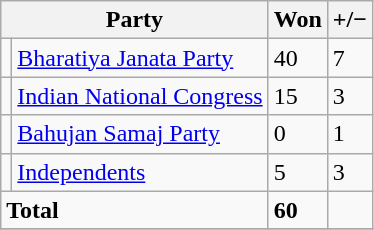<table class="sortable wikitable">
<tr>
<th colspan="2">Party</th>
<th>Won</th>
<th><strong>+/−</strong></th>
</tr>
<tr>
<td></td>
<td><a href='#'>Bharatiya Janata Party</a></td>
<td>40</td>
<td>7</td>
</tr>
<tr>
<td></td>
<td><a href='#'>Indian National Congress</a></td>
<td>15</td>
<td>3</td>
</tr>
<tr>
<td></td>
<td><a href='#'>Bahujan Samaj Party</a></td>
<td>0</td>
<td>1</td>
</tr>
<tr>
<td></td>
<td><a href='#'>Independents</a></td>
<td>5</td>
<td>3</td>
</tr>
<tr>
<td colspan="2"><strong>Total</strong></td>
<td><strong>60</strong></td>
<td></td>
</tr>
<tr>
</tr>
</table>
